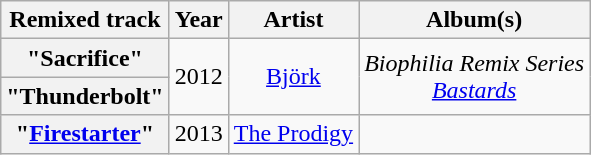<table class="wikitable plainrowheaders" style="text-align:center;">
<tr>
<th scope="col">Remixed track</th>
<th scope="col">Year</th>
<th scope="col">Artist</th>
<th scope="col">Album(s)</th>
</tr>
<tr>
<th scope="row">"Sacrifice"</th>
<td rowspan="2">2012</td>
<td rowspan="2"><a href='#'>Björk</a></td>
<td rowspan="2"><em>Biophilia Remix Series</em><br><em><a href='#'>Bastards</a></em></td>
</tr>
<tr>
<th scope="row">"Thunderbolt"</th>
</tr>
<tr>
<th scope="row">"<a href='#'>Firestarter</a>"</th>
<td>2013</td>
<td><a href='#'>The Prodigy</a></td>
<td></td>
</tr>
</table>
